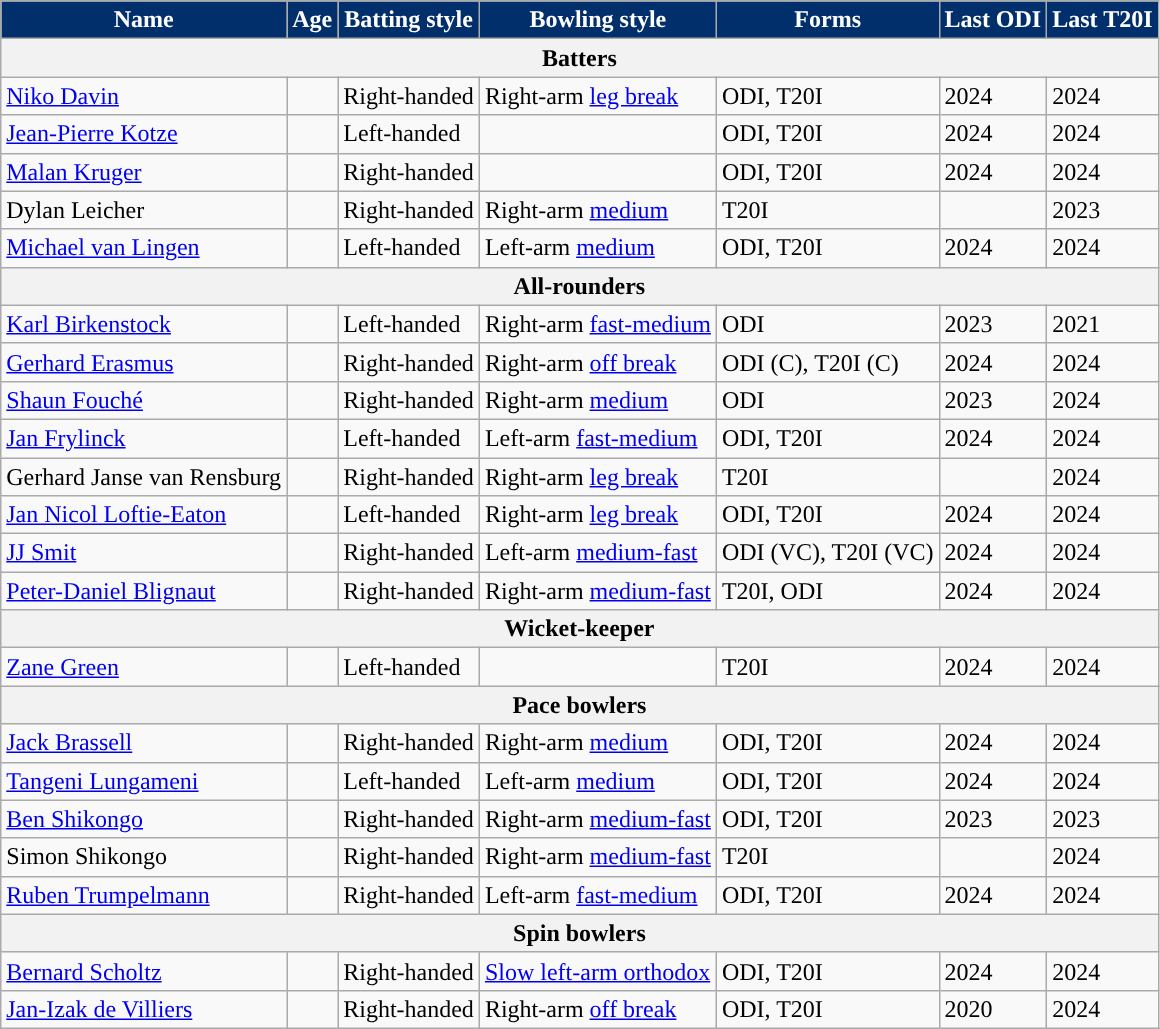<table class="wikitable">
<tr>
<th style="text-align:center; background:#002F6C; color:white;">Name</th>
<th style="text-align:center; background:#002F6C; color:white;">Age</th>
<th style="text-align:center; background:#002F6C; color:white;">Batting style</th>
<th style="text-align:center; background:#002F6C; color:white;">Bowling style</th>
<th style="text-align:center; background:#002F6C; color:white;">Forms</th>
<th style="text-align:center; background:#002F6C; color:white;">Last ODI</th>
<th style="text-align:center; background:#002F6C; color:white;">Last T20I</th>
</tr>
<tr>
<th colspan="12">Batters</th>
</tr>
<tr>
<td><a href='#'>Niko Davin</a></td>
<td></td>
<td>Right-handed</td>
<td>Right-arm <a href='#'>leg break</a></td>
<td>ODI, T20I</td>
<td> 2024</td>
<td> 2024</td>
</tr>
<tr>
<td><a href='#'>Jean-Pierre Kotze</a></td>
<td></td>
<td>Left-handed</td>
<td></td>
<td>ODI, T20I</td>
<td> 2024</td>
<td> 2024</td>
</tr>
<tr>
<td><a href='#'>Malan Kruger</a></td>
<td></td>
<td>Right-handed</td>
<td></td>
<td>ODI, T20I</td>
<td> 2024</td>
<td> 2024</td>
</tr>
<tr>
<td>Dylan Leicher</td>
<td></td>
<td>Right-handed</td>
<td>Right-arm <a href='#'>medium</a></td>
<td>T20I</td>
<td></td>
<td> 2023</td>
</tr>
<tr>
<td><a href='#'>Michael van Lingen</a></td>
<td></td>
<td>Left-handed</td>
<td>Left-arm <a href='#'>medium</a></td>
<td>ODI, T20I</td>
<td> 2024</td>
<td> 2024</td>
</tr>
<tr>
<th colspan="12">All-rounders</th>
</tr>
<tr>
<td><a href='#'>Karl Birkenstock</a></td>
<td></td>
<td>Left-handed</td>
<td>Right-arm <a href='#'>fast-medium</a></td>
<td>ODI</td>
<td> 2023</td>
<td> 2021</td>
</tr>
<tr>
<td><a href='#'>Gerhard Erasmus</a></td>
<td></td>
<td>Right-handed</td>
<td>Right-arm <a href='#'>off break</a></td>
<td>ODI (C), T20I (C)</td>
<td> 2024</td>
<td> 2024</td>
</tr>
<tr>
<td><a href='#'>Shaun Fouché</a></td>
<td></td>
<td>Right-handed</td>
<td>Right-arm <a href='#'>medium</a></td>
<td>ODI</td>
<td> 2023</td>
<td> 2024</td>
</tr>
<tr>
<td><a href='#'>Jan Frylinck</a></td>
<td></td>
<td>Left-handed</td>
<td>Left-arm <a href='#'>fast-medium</a></td>
<td>ODI, T20I</td>
<td> 2024</td>
<td> 2024</td>
</tr>
<tr>
<td>Gerhard Janse van Rensburg</td>
<td></td>
<td>Right-handed</td>
<td>Right-arm <a href='#'>leg break</a></td>
<td>T20I</td>
<td></td>
<td> 2024</td>
</tr>
<tr>
<td><a href='#'>Jan Nicol Loftie-Eaton</a></td>
<td></td>
<td>Left-handed</td>
<td>Right-arm <a href='#'>leg break</a></td>
<td>ODI, T20I</td>
<td> 2024</td>
<td> 2024</td>
</tr>
<tr>
<td><a href='#'>JJ Smit</a></td>
<td></td>
<td>Right-handed</td>
<td>Left-arm <a href='#'>medium-fast</a></td>
<td>ODI (VC), T20I (VC)</td>
<td> 2024</td>
<td> 2024</td>
</tr>
<tr>
<td><a href='#'>Peter-Daniel Blignaut</a></td>
<td></td>
<td>Right-handed</td>
<td>Right-arm <a href='#'>medium-fast</a></td>
<td>T20I, ODI</td>
<td> 2024</td>
<td> 2024</td>
</tr>
<tr>
<th colspan="12">Wicket-keeper</th>
</tr>
<tr>
<td><a href='#'>Zane Green</a></td>
<td></td>
<td>Left-handed</td>
<td></td>
<td>T20I</td>
<td> 2024</td>
<td> 2024</td>
</tr>
<tr>
<th colspan="12">Pace bowlers</th>
</tr>
<tr>
<td><a href='#'>Jack Brassell</a></td>
<td></td>
<td>Right-handed</td>
<td>Right-arm <a href='#'>medium</a></td>
<td>ODI, T20I</td>
<td> 2024</td>
<td> 2024</td>
</tr>
<tr>
<td><a href='#'>Tangeni Lungameni</a></td>
<td></td>
<td>Left-handed</td>
<td>Left-arm <a href='#'>medium</a></td>
<td>ODI, T20I</td>
<td> 2024</td>
<td> 2024</td>
</tr>
<tr>
<td><a href='#'>Ben Shikongo</a></td>
<td></td>
<td>Right-handed</td>
<td>Right-arm <a href='#'>medium-fast</a></td>
<td>ODI, T20I</td>
<td> 2023</td>
<td> 2023</td>
</tr>
<tr>
<td>Simon Shikongo</td>
<td></td>
<td>Right-handed</td>
<td>Right-arm <a href='#'>medium-fast</a></td>
<td>T20I</td>
<td></td>
<td> 2024</td>
</tr>
<tr>
<td><a href='#'>Ruben Trumpelmann</a></td>
<td></td>
<td>Right-handed</td>
<td>Left-arm <a href='#'>fast-medium</a></td>
<td>ODI, T20I</td>
<td> 2024</td>
<td> 2024</td>
</tr>
<tr>
<th colspan="12">Spin bowlers</th>
</tr>
<tr>
<td><a href='#'>Bernard Scholtz</a></td>
<td></td>
<td>Right-handed</td>
<td><a href='#'>Slow left-arm orthodox</a></td>
<td>ODI, T20I</td>
<td> 2024</td>
<td> 2024</td>
</tr>
<tr>
<td><a href='#'>Jan-Izak de Villiers</a></td>
<td></td>
<td>Right-handed</td>
<td>Right-arm <a href='#'>off break</a></td>
<td>ODI, T20I</td>
<td> 2020</td>
<td> 2024</td>
</tr>
</table>
